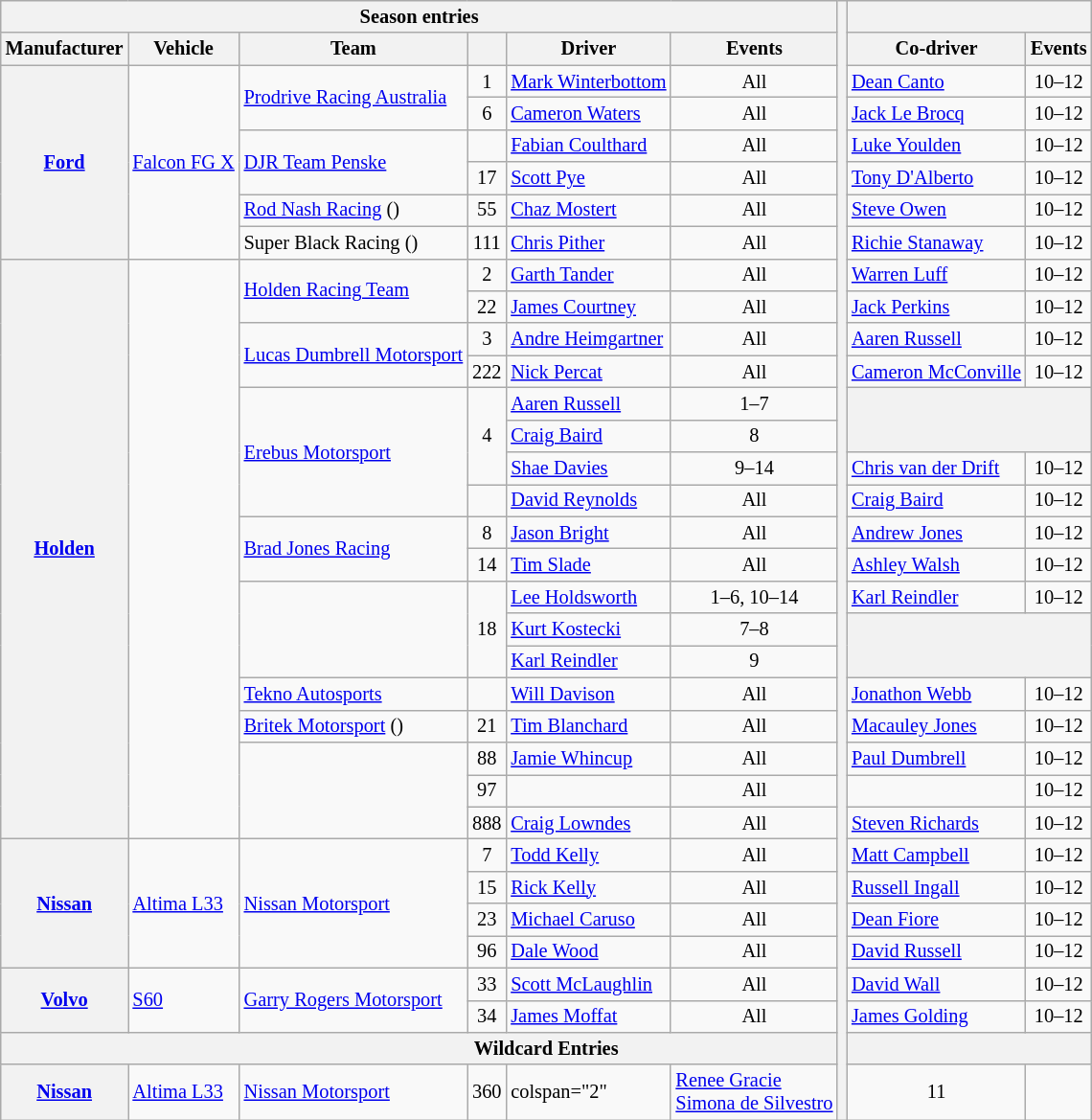<table class="wikitable" style="font-size: 85%">
<tr>
<th colspan="6">Season entries</th>
<th rowspan="40"></th>
<th colspan="2"></th>
</tr>
<tr>
<th>Manufacturer</th>
<th>Vehicle</th>
<th>Team</th>
<th valign="middle"></th>
<th>Driver</th>
<th>Events</th>
<th>Co-driver</th>
<th>Events</th>
</tr>
<tr>
<th rowspan="6"><a href='#'>Ford</a></th>
<td rowspan="6"><a href='#'>Falcon FG X</a></td>
<td rowspan="2"><a href='#'>Prodrive Racing Australia</a></td>
<td align="middle">1</td>
<td> <a href='#'>Mark Winterbottom</a></td>
<td align="center">All</td>
<td> <a href='#'>Dean Canto</a></td>
<td align="center">10–12</td>
</tr>
<tr>
<td align="middle">6</td>
<td> <a href='#'>Cameron Waters</a></td>
<td align="center">All</td>
<td> <a href='#'>Jack Le Brocq</a></td>
<td align="center">10–12</td>
</tr>
<tr>
<td rowspan="2"><a href='#'>DJR Team Penske</a></td>
<td align="middle"></td>
<td> <a href='#'>Fabian Coulthard</a></td>
<td align="center">All</td>
<td> <a href='#'>Luke Youlden</a></td>
<td align="center">10–12</td>
</tr>
<tr>
<td align="middle">17</td>
<td> <a href='#'>Scott Pye</a></td>
<td align="center">All</td>
<td> <a href='#'>Tony D'Alberto</a></td>
<td align="center">10–12</td>
</tr>
<tr>
<td><a href='#'>Rod Nash Racing</a> ()</td>
<td align="middle">55</td>
<td> <a href='#'>Chaz Mostert</a></td>
<td align="center">All</td>
<td> <a href='#'>Steve Owen</a></td>
<td align="center">10–12</td>
</tr>
<tr>
<td>Super Black Racing ()</td>
<td align="middle">111</td>
<td> <a href='#'>Chris Pither</a></td>
<td align="center">All</td>
<td> <a href='#'>Richie Stanaway</a></td>
<td align="center">10–12</td>
</tr>
<tr>
<th rowspan="18"><a href='#'>Holden</a></th>
<td rowspan="18"></td>
<td rowspan="2"><a href='#'>Holden Racing Team</a></td>
<td align="middle">2</td>
<td> <a href='#'>Garth Tander</a></td>
<td align="center">All</td>
<td> <a href='#'>Warren Luff</a></td>
<td align="center">10–12</td>
</tr>
<tr>
<td align="middle">22</td>
<td> <a href='#'>James Courtney</a></td>
<td align="center">All</td>
<td> <a href='#'>Jack Perkins</a></td>
<td align="center">10–12</td>
</tr>
<tr>
<td rowspan="2"><a href='#'>Lucas Dumbrell Motorsport</a></td>
<td align="middle">3</td>
<td> <a href='#'>Andre Heimgartner</a></td>
<td align="center">All</td>
<td> <a href='#'>Aaren Russell</a></td>
<td align="center">10–12</td>
</tr>
<tr>
<td align="middle">222</td>
<td> <a href='#'>Nick Percat</a></td>
<td align="center">All</td>
<td> <a href='#'>Cameron McConville</a></td>
<td align="center">10–12</td>
</tr>
<tr>
<td rowspan="4"><a href='#'>Erebus Motorsport</a></td>
<td rowspan="3" align="middle">4</td>
<td> <a href='#'>Aaren Russell</a></td>
<td align="center">1–7</td>
<th colspan=2 rowspan=2></th>
</tr>
<tr>
<td> <a href='#'>Craig Baird</a></td>
<td align="center">8</td>
</tr>
<tr>
<td> <a href='#'>Shae Davies</a></td>
<td align="center">9–14</td>
<td> <a href='#'>Chris van der Drift</a></td>
<td align="center">10–12</td>
</tr>
<tr>
<td align="middle"></td>
<td> <a href='#'>David Reynolds</a></td>
<td align="center">All</td>
<td> <a href='#'>Craig Baird</a></td>
<td align="center">10–12</td>
</tr>
<tr>
<td rowspan="2"><a href='#'>Brad Jones Racing</a></td>
<td align="middle">8</td>
<td> <a href='#'>Jason Bright</a></td>
<td align="center">All</td>
<td> <a href='#'>Andrew Jones</a></td>
<td align="center">10–12</td>
</tr>
<tr>
<td align="middle">14</td>
<td> <a href='#'>Tim Slade</a></td>
<td align="center">All</td>
<td> <a href='#'>Ashley Walsh</a></td>
<td align="center">10–12</td>
</tr>
<tr>
<td rowspan="3"></td>
<td rowspan="3" align="middle">18</td>
<td> <a href='#'>Lee Holdsworth</a></td>
<td align="center">1–6, 10–14</td>
<td> <a href='#'>Karl Reindler</a></td>
<td align="center">10–12</td>
</tr>
<tr>
<td> <a href='#'>Kurt Kostecki</a></td>
<td align="center">7–8</td>
<th colspan=2 rowspan=2></th>
</tr>
<tr>
<td> <a href='#'>Karl Reindler</a></td>
<td align="center">9</td>
</tr>
<tr>
<td><a href='#'>Tekno Autosports</a></td>
<td align="middle"></td>
<td> <a href='#'>Will Davison</a></td>
<td align="center">All</td>
<td> <a href='#'>Jonathon Webb</a></td>
<td align="center">10–12</td>
</tr>
<tr>
<td><a href='#'>Britek Motorsport</a> ()</td>
<td align="middle">21</td>
<td> <a href='#'>Tim Blanchard</a></td>
<td align="center">All</td>
<td> <a href='#'>Macauley Jones</a></td>
<td align="center">10–12</td>
</tr>
<tr>
<td rowspan="3"></td>
<td align="middle">88</td>
<td> <a href='#'>Jamie Whincup</a></td>
<td align="center">All</td>
<td> <a href='#'>Paul Dumbrell</a></td>
<td align="center">10–12</td>
</tr>
<tr>
<td align="middle">97</td>
<td style="padding-right:24px"></td>
<td align="center">All</td>
<td style="padding-right:24px"></td>
<td align="center">10–12</td>
</tr>
<tr>
<td align="middle">888</td>
<td> <a href='#'>Craig Lowndes</a></td>
<td align="center">All</td>
<td> <a href='#'>Steven Richards</a></td>
<td align="center">10–12</td>
</tr>
<tr>
<th rowspan=4><a href='#'>Nissan</a></th>
<td rowspan="4"><a href='#'>Altima L33</a></td>
<td rowspan="4"><a href='#'>Nissan Motorsport</a></td>
<td align="middle">7</td>
<td> <a href='#'>Todd Kelly</a></td>
<td align="center">All</td>
<td> <a href='#'>Matt Campbell</a></td>
<td align="center">10–12</td>
</tr>
<tr>
<td align="middle">15</td>
<td> <a href='#'>Rick Kelly</a></td>
<td align="center">All</td>
<td> <a href='#'>Russell Ingall</a></td>
<td align="center">10–12</td>
</tr>
<tr>
<td align="middle">23</td>
<td> <a href='#'>Michael Caruso</a></td>
<td align="center">All</td>
<td> <a href='#'>Dean Fiore</a></td>
<td align="center">10–12</td>
</tr>
<tr>
<td align="middle">96</td>
<td> <a href='#'>Dale Wood</a></td>
<td align="center">All</td>
<td> <a href='#'>David Russell</a></td>
<td align="center">10–12</td>
</tr>
<tr>
<th rowspan=2><a href='#'>Volvo</a></th>
<td rowspan="2"><a href='#'>S60</a></td>
<td rowspan="2"><a href='#'>Garry Rogers Motorsport</a></td>
<td align="middle">33</td>
<td> <a href='#'>Scott McLaughlin</a></td>
<td align="center">All</td>
<td> <a href='#'>David Wall</a></td>
<td align="center">10–12</td>
</tr>
<tr>
<td align="middle">34</td>
<td> <a href='#'>James Moffat</a></td>
<td align="center">All</td>
<td> <a href='#'>James Golding</a></td>
<td align="center">10–12</td>
</tr>
<tr>
<th colspan="9" align="center">Wildcard Entries</th>
</tr>
<tr>
<th><a href='#'>Nissan</a></th>
<td><a href='#'>Altima L33</a></td>
<td><a href='#'>Nissan Motorsport</a></td>
<td>360</td>
<td>colspan="2" </td>
<td> <a href='#'>Renee Gracie</a><br> <a href='#'>Simona de Silvestro</a></td>
<td align="center">11</td>
</tr>
</table>
